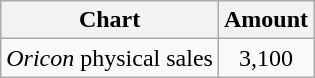<table class="wikitable">
<tr>
<th>Chart</th>
<th>Amount</th>
</tr>
<tr>
<td><em>Oricon</em> physical sales</td>
<td align="center">3,100</td>
</tr>
</table>
